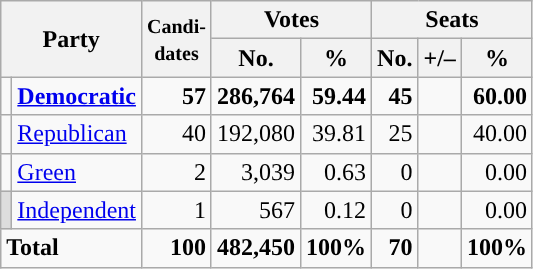<table class="wikitable" style="font-size:100%; text-align:right;">
<tr>
<th colspan=2 rowspan=2>Party</th>
<th rowspan=2><small>Candi-<br>dates</small></th>
<th colspan=2>Votes</th>
<th colspan=3>Seats</th>
</tr>
<tr>
<th>No.</th>
<th>%</th>
<th>No.</th>
<th>+/–</th>
<th>%</th>
</tr>
<tr>
<td style="background:"></td>
<td align=left><strong><a href='#'>Democratic</a></strong></td>
<td><strong>57</strong></td>
<td><strong>286,764</strong></td>
<td><strong>59.44</strong></td>
<td><strong>45</strong></td>
<td></td>
<td><strong>60.00</strong></td>
</tr>
<tr>
<td style="background:"></td>
<td align=left><a href='#'>Republican</a></td>
<td>40</td>
<td>192,080</td>
<td>39.81</td>
<td>25</td>
<td></td>
<td>40.00</td>
</tr>
<tr>
<td style="background:"></td>
<td align=left><a href='#'>Green</a></td>
<td>2</td>
<td>3,039</td>
<td>0.63</td>
<td>0</td>
<td></td>
<td>0.00</td>
</tr>
<tr>
<td style="background:#ddd;"></td>
<td align=left><a href='#'>Independent</a></td>
<td>1</td>
<td>567</td>
<td>0.12</td>
<td>0</td>
<td></td>
<td>0.00</td>
</tr>
<tr style="font-weight:bold">
<td colspan=2 align=left>Total</td>
<td>100</td>
<td>482,450</td>
<td>100%</td>
<td>70</td>
<td></td>
<td>100%</td>
</tr>
</table>
